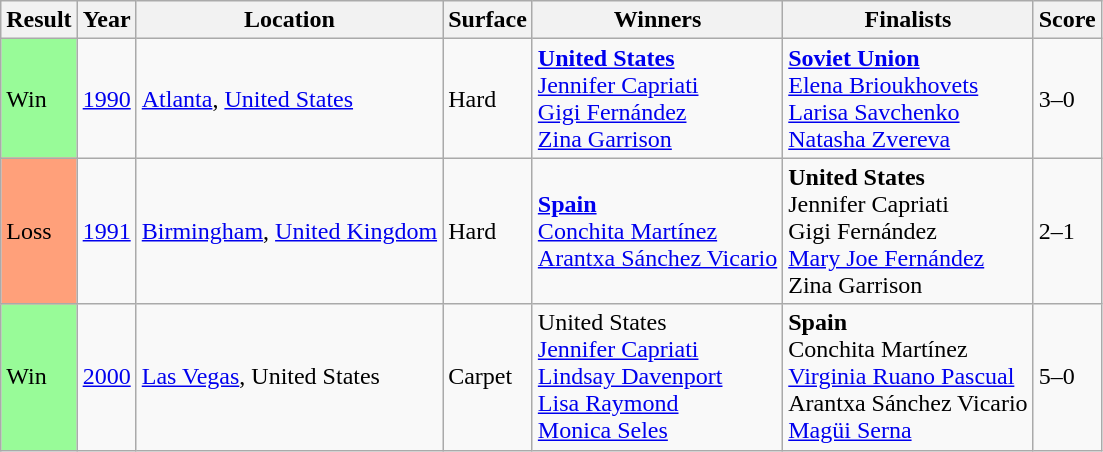<table class="sortable wikitable">
<tr>
<th>Result</th>
<th><strong>Year</strong></th>
<th><strong>Location</strong></th>
<th><strong>Surface</strong></th>
<th><strong>Winners</strong></th>
<th><strong>Finalists</strong></th>
<th><strong>Score</strong></th>
</tr>
<tr>
<td bgcolor="98FB98">Win</td>
<td><a href='#'>1990</a></td>
<td><a href='#'>Atlanta</a>, <a href='#'>United States</a></td>
<td>Hard</td>
<td> <strong><a href='#'>United States</a></strong> <br>  <a href='#'>Jennifer Capriati</a> <br>  <a href='#'>Gigi Fernández</a> <br>  <a href='#'>Zina Garrison</a></td>
<td> <strong><a href='#'>Soviet Union</a></strong> <br>  <a href='#'>Elena Brioukhovets</a> <br>  <a href='#'>Larisa Savchenko</a> <br>  <a href='#'>Natasha Zvereva</a></td>
<td>3–0</td>
</tr>
<tr>
<td bgcolor="ffa07a">Loss</td>
<td><a href='#'>1991</a></td>
<td><a href='#'>Birmingham</a>, <a href='#'>United Kingdom</a></td>
<td>Hard</td>
<td> <strong><a href='#'>Spain</a></strong> <br>  <a href='#'>Conchita Martínez</a> <br>  <a href='#'>Arantxa Sánchez Vicario</a></td>
<td> <strong>United States</strong> <br>  Jennifer Capriati <br>  Gigi Fernández <br>  <a href='#'>Mary Joe Fernández</a> <br>  Zina Garrison</td>
<td>2–1</td>
</tr>
<tr>
<td bgcolor="98FB98">Win</td>
<td><a href='#'>2000</a></td>
<td><a href='#'>Las Vegas</a>, United States</td>
<td>Carpet</td>
<td> United States <br>  <a href='#'>Jennifer Capriati</a> <br>  <a href='#'>Lindsay Davenport</a> <br>  <a href='#'>Lisa Raymond</a> <br>  <a href='#'>Monica Seles</a></td>
<td> <strong>Spain</strong> <br>  Conchita Martínez <br>  <a href='#'>Virginia Ruano Pascual</a> <br>  Arantxa Sánchez Vicario <br>  <a href='#'>Magüi Serna</a></td>
<td>5–0</td>
</tr>
</table>
